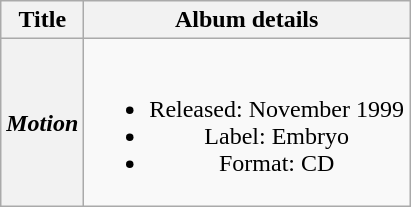<table class="wikitable plainrowheaders" style="text-align:center;">
<tr>
<th>Title</th>
<th>Album details</th>
</tr>
<tr>
<th scope="row"><em>Motion</em></th>
<td><br><ul><li>Released: November 1999</li><li>Label: Embryo</li><li>Format: CD</li></ul></td>
</tr>
</table>
